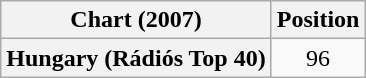<table class="wikitable plainrowheaders" style="text-align:center">
<tr>
<th scope="col">Chart (2007)</th>
<th scope="col">Position</th>
</tr>
<tr>
<th scope="row">Hungary (Rádiós Top 40)</th>
<td>96</td>
</tr>
</table>
